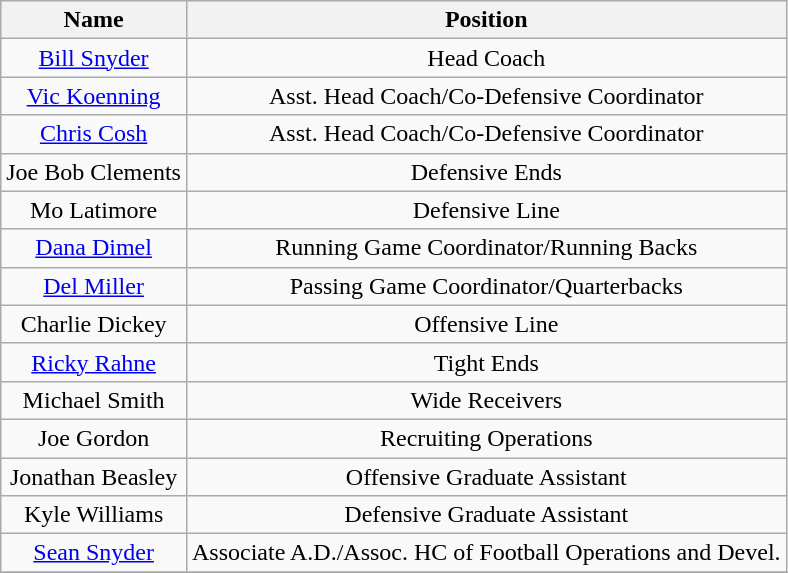<table class="wikitable">
<tr>
<th>Name</th>
<th>Position</th>
</tr>
<tr align="center">
<td><a href='#'>Bill Snyder</a></td>
<td>Head Coach</td>
</tr>
<tr align="center">
<td><a href='#'>Vic Koenning</a></td>
<td>Asst. Head Coach/Co-Defensive Coordinator</td>
</tr>
<tr align="center">
<td><a href='#'>Chris Cosh</a></td>
<td>Asst. Head Coach/Co-Defensive Coordinator</td>
</tr>
<tr align="center">
<td>Joe Bob Clements</td>
<td>Defensive Ends</td>
</tr>
<tr align="center">
<td>Mo Latimore</td>
<td>Defensive Line</td>
</tr>
<tr align="center">
<td><a href='#'>Dana Dimel</a></td>
<td>Running Game Coordinator/Running Backs</td>
</tr>
<tr align="center">
<td><a href='#'>Del Miller</a></td>
<td>Passing Game Coordinator/Quarterbacks</td>
</tr>
<tr align="center">
<td>Charlie Dickey</td>
<td>Offensive Line</td>
</tr>
<tr align="center">
<td><a href='#'>Ricky Rahne</a></td>
<td>Tight Ends</td>
</tr>
<tr align="center">
<td>Michael Smith</td>
<td>Wide Receivers</td>
</tr>
<tr align="center">
<td>Joe Gordon</td>
<td>Recruiting Operations</td>
</tr>
<tr align="center">
<td>Jonathan Beasley</td>
<td>Offensive Graduate Assistant</td>
</tr>
<tr align="center">
<td>Kyle Williams</td>
<td>Defensive Graduate Assistant</td>
</tr>
<tr align="center">
<td><a href='#'>Sean Snyder</a></td>
<td>Associate A.D./Assoc. HC of Football Operations and Devel.</td>
</tr>
<tr align="center">
</tr>
</table>
